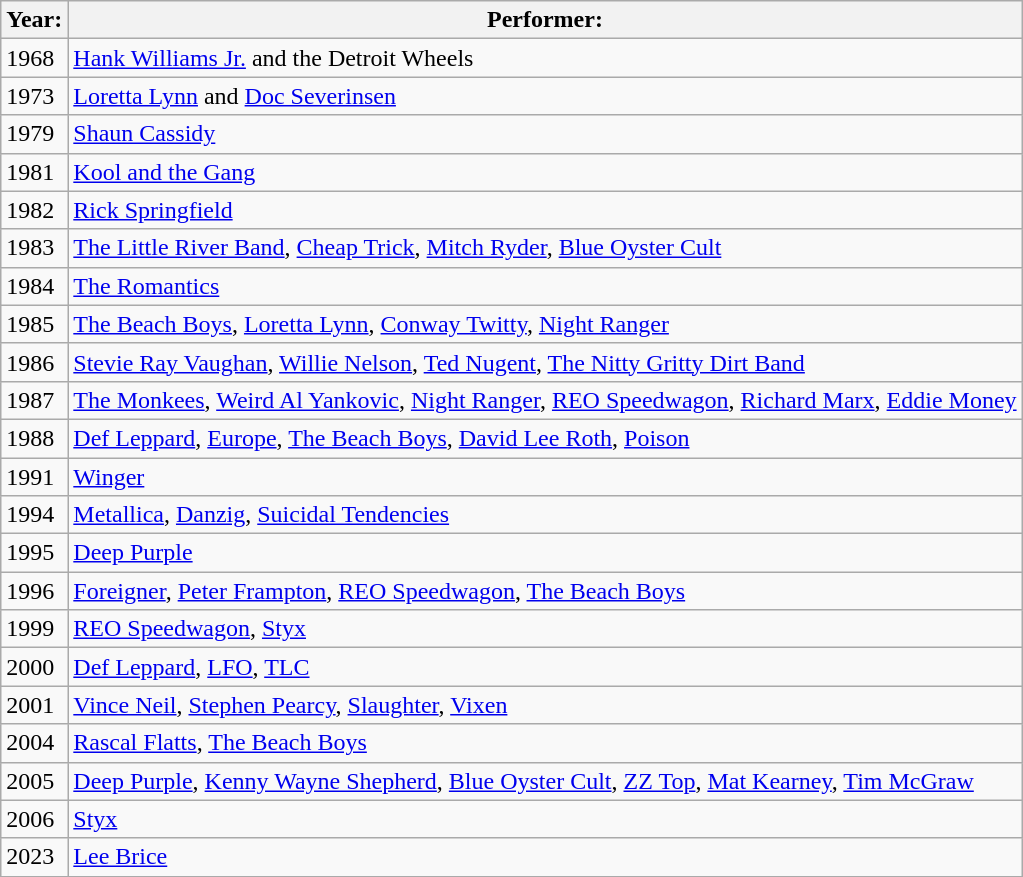<table class="wikitable">
<tr>
<th>Year:</th>
<th>Performer:</th>
</tr>
<tr>
<td>1968</td>
<td><a href='#'>Hank Williams Jr.</a> and the Detroit Wheels</td>
</tr>
<tr>
<td>1973</td>
<td><a href='#'>Loretta Lynn</a> and <a href='#'>Doc Severinsen</a></td>
</tr>
<tr>
<td>1979</td>
<td><a href='#'>Shaun Cassidy</a></td>
</tr>
<tr>
<td>1981</td>
<td><a href='#'>Kool and the Gang</a></td>
</tr>
<tr>
<td>1982</td>
<td><a href='#'>Rick Springfield</a></td>
</tr>
<tr>
<td>1983</td>
<td><a href='#'>The Little River Band</a>, <a href='#'>Cheap Trick</a>, <a href='#'>Mitch Ryder</a>, <a href='#'>Blue Oyster Cult</a></td>
</tr>
<tr>
<td>1984</td>
<td><a href='#'>The Romantics</a></td>
</tr>
<tr>
<td>1985</td>
<td><a href='#'>The Beach Boys</a>, <a href='#'>Loretta Lynn</a>, <a href='#'>Conway Twitty</a>, <a href='#'>Night Ranger</a></td>
</tr>
<tr>
<td>1986</td>
<td><a href='#'>Stevie Ray Vaughan</a>, <a href='#'>Willie Nelson</a>, <a href='#'>Ted Nugent</a>, <a href='#'>The Nitty Gritty Dirt Band</a></td>
</tr>
<tr>
<td>1987</td>
<td><a href='#'>The Monkees</a>, <a href='#'>Weird Al Yankovic</a>, <a href='#'>Night Ranger</a>, <a href='#'>REO Speedwagon</a>, <a href='#'>Richard Marx</a>, <a href='#'>Eddie Money</a></td>
</tr>
<tr>
<td>1988</td>
<td><a href='#'>Def Leppard</a>, <a href='#'>Europe</a>, <a href='#'>The Beach Boys</a>, <a href='#'>David Lee Roth</a>, <a href='#'>Poison</a></td>
</tr>
<tr>
<td>1991</td>
<td><a href='#'>Winger</a></td>
</tr>
<tr>
<td>1994</td>
<td><a href='#'>Metallica</a>, <a href='#'>Danzig</a>, <a href='#'>Suicidal Tendencies</a></td>
</tr>
<tr>
<td>1995</td>
<td><a href='#'>Deep Purple</a></td>
</tr>
<tr>
<td>1996</td>
<td><a href='#'>Foreigner</a>, <a href='#'>Peter Frampton</a>, <a href='#'>REO Speedwagon</a>, <a href='#'>The Beach Boys</a></td>
</tr>
<tr>
<td>1999</td>
<td><a href='#'>REO Speedwagon</a>, <a href='#'>Styx</a></td>
</tr>
<tr>
<td>2000</td>
<td><a href='#'>Def Leppard</a>, <a href='#'>LFO</a>, <a href='#'>TLC</a></td>
</tr>
<tr>
<td>2001</td>
<td><a href='#'>Vince Neil</a>, <a href='#'>Stephen Pearcy</a>, <a href='#'>Slaughter</a>, <a href='#'>Vixen</a></td>
</tr>
<tr>
<td>2004</td>
<td><a href='#'>Rascal Flatts</a>, <a href='#'>The Beach Boys</a></td>
</tr>
<tr>
<td>2005</td>
<td><a href='#'>Deep Purple</a>, <a href='#'>Kenny Wayne Shepherd</a>, <a href='#'>Blue Oyster Cult</a>, <a href='#'>ZZ Top</a>, <a href='#'>Mat Kearney</a>, <a href='#'>Tim McGraw</a></td>
</tr>
<tr>
<td>2006</td>
<td><a href='#'>Styx</a></td>
</tr>
<tr>
<td>2023</td>
<td><a href='#'>Lee Brice</a></td>
</tr>
</table>
